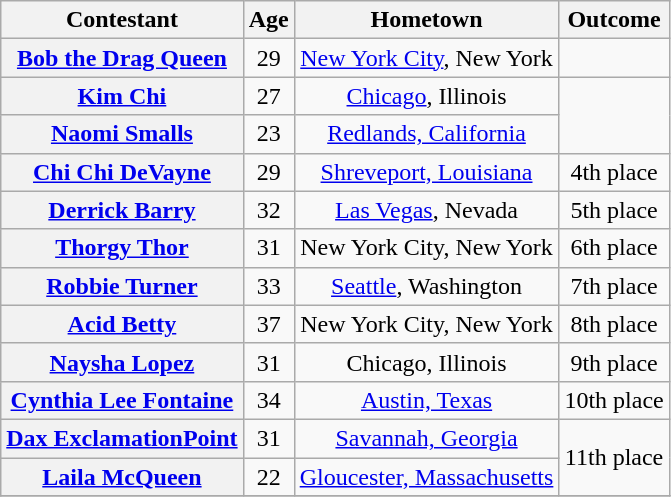<table class="wikitable sortable" style="text-align:center">
<tr>
<th scope="col">Contestant</th>
<th scope="col">Age</th>
<th scope="col">Hometown</th>
<th scope="col">Outcome</th>
</tr>
<tr>
<th scope="row"><a href='#'>Bob the Drag Queen</a></th>
<td>29</td>
<td><a href='#'>New York City</a>, New York</td>
<td></td>
</tr>
<tr>
<th scope="row"><a href='#'>Kim Chi</a></th>
<td>27</td>
<td><a href='#'>Chicago</a>, Illinois</td>
<td rowspan="2"></td>
</tr>
<tr>
<th scope="row"><a href='#'>Naomi Smalls</a></th>
<td>23</td>
<td><a href='#'>Redlands, California</a></td>
</tr>
<tr>
<th scope="row"><a href='#'>Chi Chi DeVayne</a></th>
<td>29</td>
<td><a href='#'>Shreveport, Louisiana</a></td>
<td>4th place</td>
</tr>
<tr>
<th scope="row"><a href='#'>Derrick Barry</a></th>
<td>32</td>
<td><a href='#'>Las Vegas</a>, Nevada</td>
<td>5th place</td>
</tr>
<tr>
<th scope="row"><a href='#'>Thorgy Thor</a></th>
<td>31</td>
<td>New York City, New York</td>
<td>6th place</td>
</tr>
<tr>
<th scope="row"><a href='#'>Robbie Turner</a></th>
<td>33</td>
<td><a href='#'>Seattle</a>, Washington</td>
<td>7th place</td>
</tr>
<tr>
<th scope="row"><a href='#'>Acid Betty</a></th>
<td>37</td>
<td>New York City, New York</td>
<td>8th place</td>
</tr>
<tr>
<th scope="row"><a href='#'>Naysha Lopez</a></th>
<td>31</td>
<td>Chicago, Illinois</td>
<td>9th place</td>
</tr>
<tr>
<th scope="row"><a href='#'>Cynthia Lee Fontaine</a></th>
<td>34</td>
<td><a href='#'>Austin, Texas</a></td>
<td nowrap>10th place</td>
</tr>
<tr>
<th scope="row" nowrap><a href='#'>Dax ExclamationPoint</a></th>
<td>31</td>
<td><a href='#'>Savannah, Georgia</a></td>
<td rowspan="2">11th place</td>
</tr>
<tr>
<th scope="row"><a href='#'>Laila McQueen</a></th>
<td>22</td>
<td nowrap><a href='#'>Gloucester, Massachusetts</a></td>
</tr>
<tr>
</tr>
</table>
